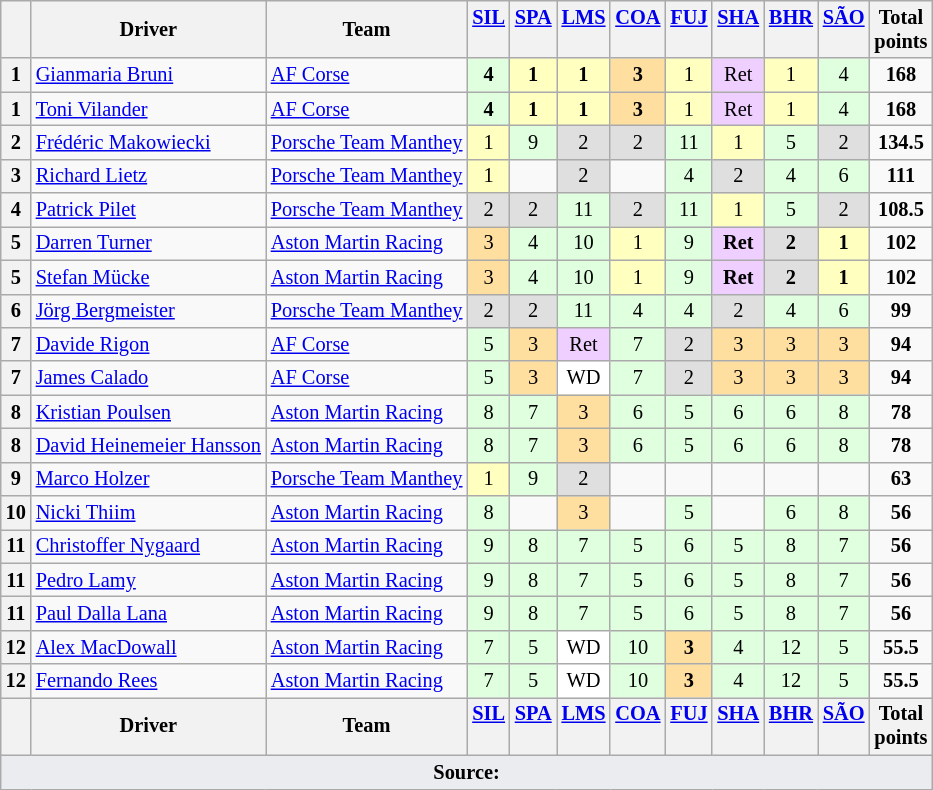<table class="wikitable" style="font-size: 85%; text-align:center">
<tr valign="top">
<th valign=middle></th>
<th valign=middle>Driver</th>
<th valign=middle>Team</th>
<th><a href='#'>SIL</a><br></th>
<th><a href='#'>SPA</a><br></th>
<th><a href='#'>LMS</a><br></th>
<th><a href='#'>COA</a><br></th>
<th><a href='#'>FUJ</a><br></th>
<th><a href='#'>SHA</a><br></th>
<th><a href='#'>BHR</a><br></th>
<th><a href='#'>SÃO</a><br></th>
<th valign=middle>Total<br>points</th>
</tr>
<tr>
<th>1</th>
<td align=left> <a href='#'>Gianmaria Bruni</a></td>
<td align=left> <a href='#'>AF Corse</a></td>
<td style="background:#DFFFDF;"><strong>4</strong></td>
<td style="background:#FFFFBF;"><strong>1</strong></td>
<td style="background:#FFFFBF;"><strong>1</strong></td>
<td style="background:#FFDF9F;"><strong>3</strong></td>
<td style="background:#FFFFBF;">1</td>
<td style="background:#EFCFFF;">Ret</td>
<td style="background:#FFFFBF;">1</td>
<td style="background:#DFFFDF;">4</td>
<td><strong>168</strong></td>
</tr>
<tr>
<th>1</th>
<td align=left> <a href='#'>Toni Vilander</a></td>
<td align=left> <a href='#'>AF Corse</a></td>
<td style="background:#DFFFDF;"><strong>4</strong></td>
<td style="background:#FFFFBF;"><strong>1</strong></td>
<td style="background:#FFFFBF;"><strong>1</strong></td>
<td style="background:#FFDF9F;"><strong>3</strong></td>
<td style="background:#FFFFBF;">1</td>
<td style="background:#EFCFFF;">Ret</td>
<td style="background:#FFFFBF;">1</td>
<td style="background:#DFFFDF;">4</td>
<td><strong>168</strong></td>
</tr>
<tr>
<th>2</th>
<td align=left> <a href='#'>Frédéric Makowiecki</a></td>
<td align=left> <a href='#'>Porsche Team Manthey</a></td>
<td style="background:#FFFFBF;">1</td>
<td style="background:#DFFFDF;">9</td>
<td style="background:#DFDFDF;">2</td>
<td style="background:#DFDFDF;">2</td>
<td style="background:#DFFFDF;">11</td>
<td style="background:#FFFFBF;">1</td>
<td style="background:#DFFFDF;">5</td>
<td style="background:#DFDFDF;">2</td>
<td><strong>134.5</strong></td>
</tr>
<tr>
<th>3</th>
<td align=left> <a href='#'>Richard Lietz</a></td>
<td align=left> <a href='#'>Porsche Team Manthey</a></td>
<td style="background:#FFFFBF;">1</td>
<td></td>
<td style="background:#DFDFDF;">2</td>
<td></td>
<td style="background:#DFFFDF;">4</td>
<td style="background:#DFDFDF;">2</td>
<td style="background:#DFFFDF;">4</td>
<td style="background:#DFFFDF;">6</td>
<td><strong>111</strong></td>
</tr>
<tr>
<th>4</th>
<td align=left> <a href='#'>Patrick Pilet</a></td>
<td align=left> <a href='#'>Porsche Team Manthey</a></td>
<td style="background:#DFDFDF;">2</td>
<td style="background:#DFDFDF;">2</td>
<td style="background:#DFFFDF;">11</td>
<td style="background:#DFDFDF;">2</td>
<td style="background:#DFFFDF;">11</td>
<td style="background:#FFFFBF;">1</td>
<td style="background:#DFFFDF;">5</td>
<td style="background:#DFDFDF;">2</td>
<td><strong>108.5</strong></td>
</tr>
<tr>
<th>5</th>
<td align=left> <a href='#'>Darren Turner</a></td>
<td align=left> <a href='#'>Aston Martin Racing</a></td>
<td style="background:#FFDF9F;">3</td>
<td style="background:#DFFFDF;">4</td>
<td style="background:#DFFFDF;">10</td>
<td style="background:#FFFFBF;">1</td>
<td style="background:#DFFFDF;">9</td>
<td style="background:#EFCFFF;"><strong>Ret</strong></td>
<td style="background:#DFDFDF;"><strong>2</strong></td>
<td style="background:#FFFFBF;"><strong>1</strong></td>
<td><strong>102</strong></td>
</tr>
<tr>
<th>5</th>
<td align=left> <a href='#'>Stefan Mücke</a></td>
<td align=left> <a href='#'>Aston Martin Racing</a></td>
<td style="background:#FFDF9F;">3</td>
<td style="background:#DFFFDF;">4</td>
<td style="background:#DFFFDF;">10</td>
<td style="background:#FFFFBF;">1</td>
<td style="background:#DFFFDF;">9</td>
<td style="background:#EFCFFF;"><strong>Ret</strong></td>
<td style="background:#DFDFDF;"><strong>2</strong></td>
<td style="background:#FFFFBF;"><strong>1</strong></td>
<td><strong>102</strong></td>
</tr>
<tr>
<th>6</th>
<td align=left> <a href='#'>Jörg Bergmeister</a></td>
<td align=left> <a href='#'>Porsche Team Manthey</a></td>
<td style="background:#DFDFDF;">2</td>
<td style="background:#DFDFDF;">2</td>
<td style="background:#DFFFDF;">11</td>
<td style="background:#DFFFDF;">4</td>
<td style="background:#DFFFDF;">4</td>
<td style="background:#DFDFDF;">2</td>
<td style="background:#DFFFDF;">4</td>
<td style="background:#DFFFDF;">6</td>
<td><strong>99</strong></td>
</tr>
<tr>
<th>7</th>
<td align=left> <a href='#'>Davide Rigon</a></td>
<td align=left> <a href='#'>AF Corse</a></td>
<td style="background:#DFFFDF;">5</td>
<td style="background:#FFDF9F;">3</td>
<td style="background:#EFCFFF;">Ret</td>
<td style="background:#DFFFDF;">7</td>
<td style="background:#DFDFDF;">2</td>
<td style="background:#FFDF9F;">3</td>
<td style="background:#FFDF9F;">3</td>
<td style="background:#FFDF9F;">3</td>
<td><strong>94</strong></td>
</tr>
<tr>
<th>7</th>
<td align=left> <a href='#'>James Calado</a></td>
<td align=left> <a href='#'>AF Corse</a></td>
<td style="background:#DFFFDF;">5</td>
<td style="background:#FFDF9F;">3</td>
<td style="background:#FFFFFF;">WD</td>
<td style="background:#DFFFDF;">7</td>
<td style="background:#DFDFDF;">2</td>
<td style="background:#FFDF9F;">3</td>
<td style="background:#FFDF9F;">3</td>
<td style="background:#FFDF9F;">3</td>
<td><strong>94</strong></td>
</tr>
<tr>
<th>8</th>
<td align=left> <a href='#'>Kristian Poulsen</a></td>
<td align=left> <a href='#'>Aston Martin Racing</a></td>
<td style="background:#DFFFDF;">8</td>
<td style="background:#DFFFDF;">7</td>
<td style="background:#FFDF9F;">3</td>
<td style="background:#DFFFDF;">6</td>
<td style="background:#DFFFDF;">5</td>
<td style="background:#DFFFDF;">6</td>
<td style="background:#DFFFDF;">6</td>
<td style="background:#DFFFDF;">8</td>
<td><strong>78</strong></td>
</tr>
<tr>
<th>8</th>
<td align=left> <a href='#'>David Heinemeier Hansson</a></td>
<td align=left> <a href='#'>Aston Martin Racing</a></td>
<td style="background:#DFFFDF;">8</td>
<td style="background:#DFFFDF;">7</td>
<td style="background:#FFDF9F;">3</td>
<td style="background:#DFFFDF;">6</td>
<td style="background:#DFFFDF;">5</td>
<td style="background:#DFFFDF;">6</td>
<td style="background:#DFFFDF;">6</td>
<td style="background:#DFFFDF;">8</td>
<td><strong>78</strong></td>
</tr>
<tr>
<th>9</th>
<td align=left> <a href='#'>Marco Holzer</a></td>
<td align=left> <a href='#'>Porsche Team Manthey</a></td>
<td style="background:#FFFFBF;">1</td>
<td style="background:#DFFFDF;">9</td>
<td style="background:#DFDFDF;">2</td>
<td></td>
<td></td>
<td></td>
<td></td>
<td></td>
<td><strong>63</strong></td>
</tr>
<tr>
<th>10</th>
<td align=left> <a href='#'>Nicki Thiim</a></td>
<td align=left> <a href='#'>Aston Martin Racing</a></td>
<td style="background:#DFFFDF;">8</td>
<td></td>
<td style="background:#FFDF9F;">3</td>
<td></td>
<td style="background:#DFFFDF;">5</td>
<td></td>
<td style="background:#DFFFDF;">6</td>
<td style="background:#DFFFDF;">8</td>
<td><strong>56</strong></td>
</tr>
<tr>
<th>11</th>
<td align=left> <a href='#'>Christoffer Nygaard</a></td>
<td align=left> <a href='#'>Aston Martin Racing</a></td>
<td style="background:#DFFFDF;">9</td>
<td style="background:#DFFFDF;">8</td>
<td style="background:#DFFFDF;">7</td>
<td style="background:#DFFFDF;">5</td>
<td style="background:#DFFFDF;">6</td>
<td style="background:#DFFFDF;">5</td>
<td style="background:#DFFFDF;">8</td>
<td style="background:#DFFFDF;">7</td>
<td><strong>56</strong></td>
</tr>
<tr>
<th>11</th>
<td align=left> <a href='#'>Pedro Lamy</a></td>
<td align=left> <a href='#'>Aston Martin Racing</a></td>
<td style="background:#DFFFDF;">9</td>
<td style="background:#DFFFDF;">8</td>
<td style="background:#DFFFDF;">7</td>
<td style="background:#DFFFDF;">5</td>
<td style="background:#DFFFDF;">6</td>
<td style="background:#DFFFDF;">5</td>
<td style="background:#DFFFDF;">8</td>
<td style="background:#DFFFDF;">7</td>
<td><strong>56</strong></td>
</tr>
<tr>
<th>11</th>
<td align=left> <a href='#'>Paul Dalla Lana</a></td>
<td align=left> <a href='#'>Aston Martin Racing</a></td>
<td style="background:#DFFFDF;">9</td>
<td style="background:#DFFFDF;">8</td>
<td style="background:#DFFFDF;">7</td>
<td style="background:#DFFFDF;">5</td>
<td style="background:#DFFFDF;">6</td>
<td style="background:#DFFFDF;">5</td>
<td style="background:#DFFFDF;">8</td>
<td style="background:#DFFFDF;">7</td>
<td><strong>56</strong></td>
</tr>
<tr>
<th>12</th>
<td align=left> <a href='#'>Alex MacDowall</a></td>
<td align=left> <a href='#'>Aston Martin Racing</a></td>
<td style="background:#DFFFDF;">7</td>
<td style="background:#DFFFDF;">5</td>
<td style="background:#FFFFFF;">WD</td>
<td style="background:#DFFFDF;">10</td>
<td style="background:#FFDF9F;"><strong>3</strong></td>
<td style="background:#DFFFDF;">4</td>
<td style="background:#DFFFDF;">12</td>
<td style="background:#DFFFDF;">5</td>
<td><strong>55.5</strong></td>
</tr>
<tr>
<th>12</th>
<td align=left> <a href='#'>Fernando Rees</a></td>
<td align=left> <a href='#'>Aston Martin Racing</a></td>
<td style="background:#DFFFDF;">7</td>
<td style="background:#DFFFDF;">5</td>
<td style="background:#FFFFFF;">WD</td>
<td style="background:#DFFFDF;">10</td>
<td style="background:#FFDF9F;"><strong>3</strong></td>
<td style="background:#DFFFDF;">4</td>
<td style="background:#DFFFDF;">12</td>
<td style="background:#DFFFDF;">5</td>
<td><strong>55.5</strong><br></td>
</tr>
<tr valign="top">
<th valign=middle></th>
<th valign=middle>Driver</th>
<th valign=middle>Team</th>
<th><a href='#'>SIL</a><br></th>
<th><a href='#'>SPA</a><br></th>
<th><a href='#'>LMS</a><br></th>
<th><a href='#'>COA</a><br></th>
<th><a href='#'>FUJ</a><br></th>
<th><a href='#'>SHA</a><br></th>
<th><a href='#'>BHR</a><br></th>
<th><a href='#'>SÃO</a><br></th>
<th valign=middle>Total<br>points</th>
</tr>
<tr class="sortbottom">
<td colspan="12" style="background-color:#EAECF0;text-align:center"><strong>Source:</strong></td>
</tr>
</table>
